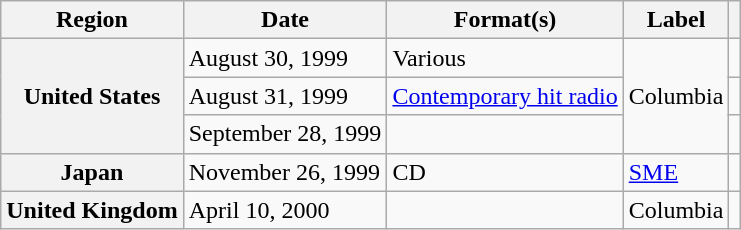<table class="wikitable plainrowheaders">
<tr>
<th>Region</th>
<th>Date</th>
<th>Format(s)</th>
<th>Label</th>
<th></th>
</tr>
<tr>
<th scope="row" rowspan="3">United States</th>
<td>August 30, 1999</td>
<td>Various</td>
<td rowspan="3">Columbia</td>
<td style="text-align:center;"></td>
</tr>
<tr>
<td>August 31, 1999</td>
<td><a href='#'>Contemporary hit radio</a></td>
<td style="text-align:center;"></td>
</tr>
<tr>
<td>September 28, 1999</td>
<td></td>
<td style="text-align:center;"></td>
</tr>
<tr>
<th scope="row">Japan</th>
<td>November 26, 1999</td>
<td>CD</td>
<td><a href='#'>SME</a></td>
<td style="text-align:center;"></td>
</tr>
<tr>
<th scope="row">United Kingdom</th>
<td>April 10, 2000</td>
<td></td>
<td>Columbia</td>
<td style="text-align:center;"></td>
</tr>
</table>
